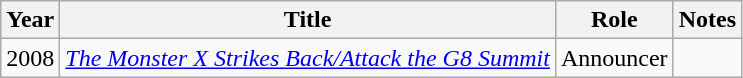<table class="wikitable">
<tr>
<th>Year</th>
<th>Title</th>
<th>Role</th>
<th>Notes</th>
</tr>
<tr>
<td>2008</td>
<td><em><a href='#'>The Monster X Strikes Back/Attack the G8 Summit</a></em></td>
<td>Announcer</td>
<td></td>
</tr>
</table>
